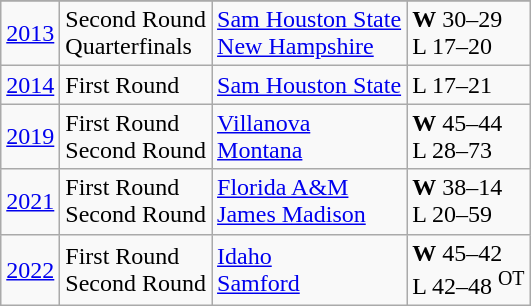<table class="wikitable">
<tr>
</tr>
<tr>
<td><a href='#'>2013</a></td>
<td>Second Round<br>Quarterfinals</td>
<td><a href='#'>Sam Houston State</a><br><a href='#'>New Hampshire</a></td>
<td><strong>W</strong> 30–29<br>L 17–20</td>
</tr>
<tr>
<td><a href='#'>2014</a></td>
<td>First Round</td>
<td><a href='#'>Sam Houston State</a></td>
<td>L 17–21</td>
</tr>
<tr>
<td><a href='#'>2019</a></td>
<td>First Round<br>Second Round</td>
<td><a href='#'>Villanova</a><br><a href='#'>Montana</a></td>
<td><strong>W</strong> 45–44<br>L 28–73</td>
</tr>
<tr>
<td><a href='#'>2021</a></td>
<td>First Round<br>Second Round</td>
<td><a href='#'>Florida A&M</a><br><a href='#'>James Madison</a></td>
<td><strong>W</strong> 38–14<br>L 20–59</td>
</tr>
<tr>
<td><a href='#'>2022</a></td>
<td>First Round<br>Second Round</td>
<td><a href='#'>Idaho</a><br><a href='#'>Samford</a></td>
<td><strong>W</strong> 45–42<br>L 42–48 <sup>OT</sup></td>
</tr>
</table>
